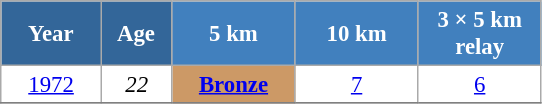<table class="wikitable" style="font-size:95%; text-align:center; border:grey solid 1px; border-collapse:collapse; background:#ffffff;">
<tr>
<th style="background-color:#369; color:white; width:60px;"> Year </th>
<th style="background-color:#369; color:white; width:40px;"> Age </th>
<th style="background-color:#4180be; color:white; width:75px;"> 5 km </th>
<th style="background-color:#4180be; color:white; width:75px;"> 10 km </th>
<th style="background-color:#4180be; color:white; width:75px;"> 3 × 5 km <br> relay </th>
</tr>
<tr>
<td><a href='#'>1972</a></td>
<td><em>22</em></td>
<td bgcolor="cc9966"><a href='#'><strong>Bronze</strong></a></td>
<td><a href='#'>7</a></td>
<td><a href='#'>6</a></td>
</tr>
<tr>
</tr>
</table>
